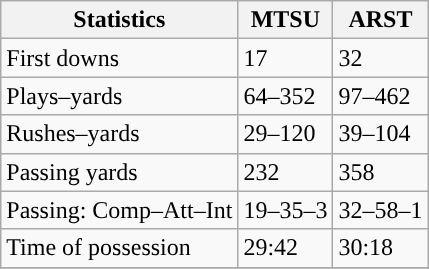<table class="wikitable">
<tr>
<th>Statistics</th>
<th>MTSU</th>
<th>ARST</th>
</tr>
<tr>
<td>First downs</td>
<td>17</td>
<td>32</td>
</tr>
<tr>
<td>Plays–yards</td>
<td>64–352</td>
<td>97–462</td>
</tr>
<tr>
<td>Rushes–yards</td>
<td>29–120</td>
<td>39–104</td>
</tr>
<tr>
<td>Passing yards</td>
<td>232</td>
<td>358</td>
</tr>
<tr>
<td>Passing: Comp–Att–Int</td>
<td>19–35–3</td>
<td>32–58–1</td>
</tr>
<tr>
<td>Time of possession</td>
<td>29:42</td>
<td>30:18</td>
</tr>
<tr>
</tr>
</table>
